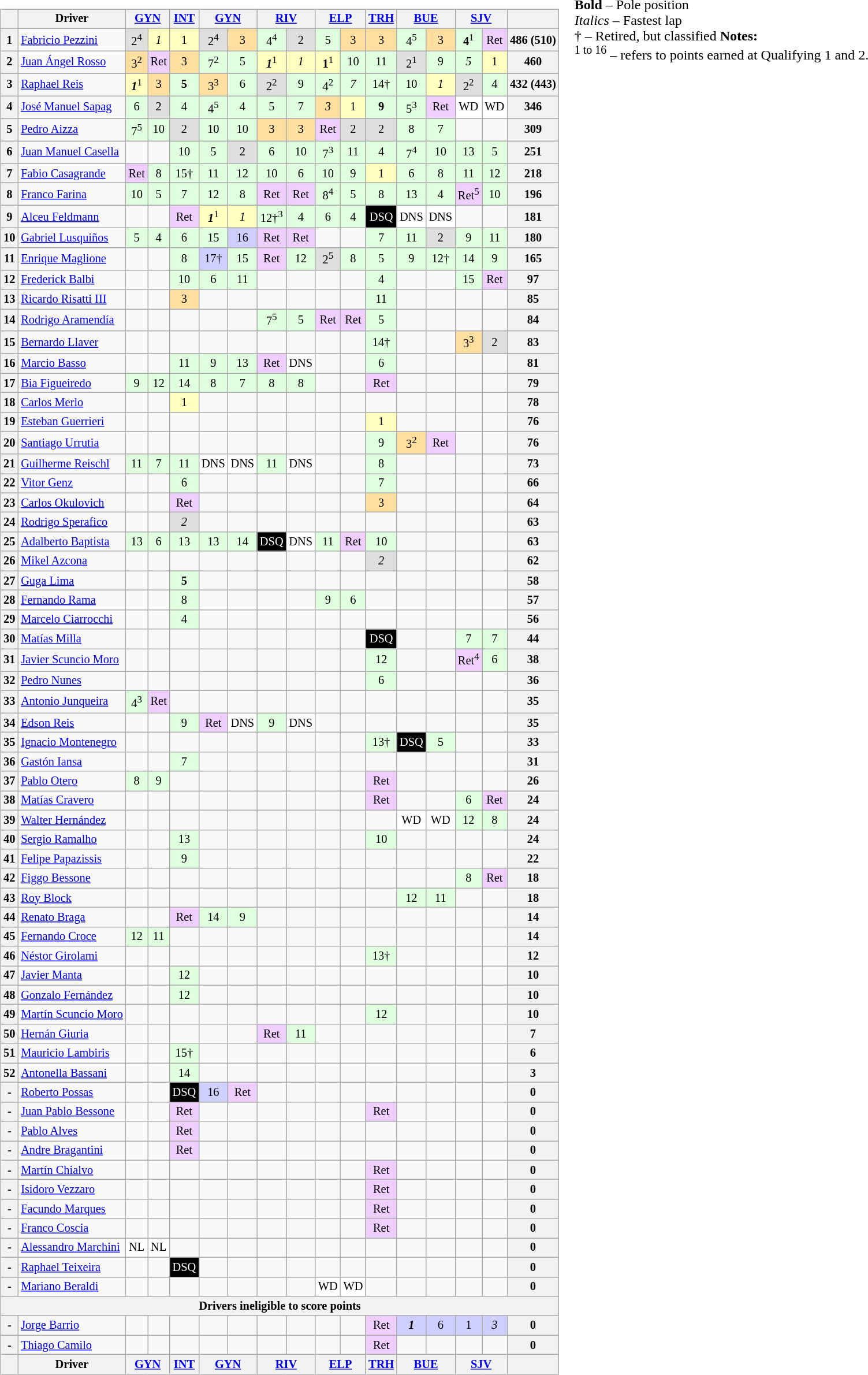<table>
<tr>
<td><br><table align=left| class="wikitable" style="font-size: 85%; text-align: center">
<tr valign="top">
<th valign=middle></th>
<th valign=middle>Driver</th>
<th colspan="2"><a href='#'>GYN</a><br></th>
<th><a href='#'>INT</a><br></th>
<th colspan="2"><a href='#'>GYN</a><br></th>
<th colspan=2><a href='#'>RIV</a><br></th>
<th colspan=2><a href='#'>ELP</a><br></th>
<th><a href='#'>TRH</a><br></th>
<th colspan=2><a href='#'>BUE</a><br></th>
<th colspan=2><a href='#'>SJV</a><br></th>
<th valign=middle>  </th>
</tr>
<tr>
<th>1</th>
<td align="left"> <a href='#'>Fabricio Pezzini</a></td>
<td bgcolor="#DFDFDF">2<sup>4</sup></td>
<td bgcolor="#FFFFBF"><em>1</em></td>
<td bgcolor="#FFFFBF">1</td>
<td bgcolor="#DFDFDF">2<sup>4</sup></td>
<td bgcolor="#FFDF9F">3</td>
<td bgcolor="#DFFFDF">4<sup>4</sup></td>
<td bgcolor="#DFDFDF">2</td>
<td bgcolor="#DFFFDF">5</td>
<td bgcolor="#FFDF9F">3</td>
<td bgcolor="#FFDF9F">3</td>
<td bgcolor="#DFFFDF">4<sup>5</sup></td>
<td bgcolor="#FFDF9F">3</td>
<td bgcolor="#DFFFDF"><strong>4</strong><sup>1</sup></td>
<td bgcolor="#EFCFFF">Ret</td>
<th>486 (510)</th>
</tr>
<tr>
<th>2</th>
<td align="left"> <a href='#'>Juan Ángel Rosso</a></td>
<td bgcolor="#FFDF9F">3<sup>2</sup></td>
<td bgcolor="#EFCFFF">Ret</td>
<td bgcolor="#FFDF9F">3</td>
<td bgcolor="#DFFFDF">7<sup>2</sup></td>
<td bgcolor="#DFFFDF">5</td>
<td bgcolor="#FFFFBF"><strong><em>1</em></strong><sup>1</sup></td>
<td bgcolor="#FFFFBF"><em>1</em></td>
<td bgcolor="#FFFFBF"><strong>1</strong><sup>1</sup></td>
<td bgcolor="#DFFFDF">10</td>
<td bgcolor="#DFFFDF">11</td>
<td bgcolor="#DFDFDF">2<sup>1</sup></td>
<td bgcolor="#DFFFDF">9</td>
<td bgcolor="#DFFFDF"><em>5</em></td>
<td bgcolor="#FFFFBF">1</td>
<th>460</th>
</tr>
<tr>
<th>3</th>
<td align="left"> <a href='#'>Raphael Reis</a></td>
<td bgcolor="#FFFFBF"><strong><em>1</em></strong><sup>1</sup></td>
<td bgcolor="#FFDF9F">3</td>
<td bgcolor="#DFFFDF"><strong>5</strong></td>
<td bgcolor="#FFDF9F">3<sup>3</sup></td>
<td bgcolor="#DFFFDF">6</td>
<td bgcolor="#DFDFDF">2<sup>2</sup></td>
<td bgcolor="#DFFFDF">9</td>
<td bgcolor="#DFFFDF">4<sup>2</sup></td>
<td bgcolor="#DFFFDF"><em>7</em></td>
<td bgcolor="#DFFFDF">14†</td>
<td bgcolor="#DFFFDF">10</td>
<td bgcolor="#FFFFBF"><em>1</em></td>
<td bgcolor="#DFDFDF">2<sup>2</sup></td>
<td bgcolor="#DFFFDF">4</td>
<th>432 (443)</th>
</tr>
<tr>
<th>4</th>
<td align="left"> <a href='#'>José Manuel Sapag</a></td>
<td bgcolor="#DFFFDF">6</td>
<td bgcolor="#DFDFDF">2</td>
<td bgcolor="#DFFFDF">4</td>
<td bgcolor="#DFFFDF">4<sup>5</sup></td>
<td bgcolor="#DFFFDF">4</td>
<td bgcolor="#DFFFDF">5</td>
<td bgcolor="#DFFFDF">7</td>
<td bgcolor="#FFDF9F"><em>3</em></td>
<td bgcolor="#FFFFBF">1</td>
<td bgcolor="#DFFFDF"><strong>9</strong></td>
<td bgcolor="#DFFFDF">5<sup>3</sup></td>
<td bgcolor="#EFCFFF">Ret</td>
<td bgcolor="#FFFFFF">WD</td>
<td bgcolor="#FFFFFF">WD</td>
<th>346</th>
</tr>
<tr>
<th>5</th>
<td align="left"> <a href='#'>Pedro Aizza</a></td>
<td bgcolor="#DFFFDF">7<sup>5</sup></td>
<td bgcolor="#DFFFDF">10</td>
<td bgcolor="#DFDFDF">2</td>
<td bgcolor="#DFFFDF">10</td>
<td bgcolor="#DFFFDF">10</td>
<td bgcolor="#FFDF9F">3</td>
<td bgcolor="#FFDF9F">3</td>
<td bgcolor="#EFCFFF">Ret</td>
<td bgcolor="#DFDFDF">2</td>
<td bgcolor="#DFDFDF">2</td>
<td bgcolor="#DFFFDF">8</td>
<td bgcolor="#DFFFDF">7</td>
<td></td>
<td></td>
<th>309</th>
</tr>
<tr>
<th>6</th>
<td align="left"> <a href='#'>Juan Manuel Casella</a></td>
<td></td>
<td></td>
<td bgcolor="#DFFFDF">10</td>
<td bgcolor="#DFFFDF">5</td>
<td bgcolor="#DFDFDF">2</td>
<td bgcolor="#DFFFDF">6</td>
<td bgcolor="#DFFFDF">10</td>
<td bgcolor="#DFFFDF">7<sup>3</sup></td>
<td bgcolor="#DFFFDF">11</td>
<td bgcolor="#DFFFDF">4</td>
<td bgcolor="#DFFFDF">7<sup>4</sup></td>
<td bgcolor="#DFFFDF">10</td>
<td bgcolor="#DFFFDF">13</td>
<td bgcolor="#DFFFDF">5</td>
<th>251</th>
</tr>
<tr>
<th>7</th>
<td align="left"> <a href='#'>Fabio Casagrande</a></td>
<td bgcolor="#EFCFFF">Ret</td>
<td bgcolor="#DFFFDF">8</td>
<td bgcolor="#DFFFDF">15†</td>
<td bgcolor="#DFFFDF">11</td>
<td bgcolor="#DFFFDF">12</td>
<td bgcolor="#DFFFDF">10</td>
<td bgcolor="#DFFFDF">6</td>
<td bgcolor="#DFFFDF">10</td>
<td bgcolor="#DFFFDF">9</td>
<td bgcolor="#FFFFBF">1</td>
<td bgcolor="#DFFFDF">6</td>
<td bgcolor="#DFFFDF">8</td>
<td bgcolor="#DFFFDF">11</td>
<td bgcolor="#DFFFDF">12</td>
<th>218</th>
</tr>
<tr>
<th>8</th>
<td align="left"> <a href='#'>Franco Farina</a></td>
<td bgcolor="#DFFFDF">10</td>
<td bgcolor="#DFFFDF">5</td>
<td bgcolor="#DFFFDF">7</td>
<td bgcolor="#DFFFDF">12</td>
<td bgcolor="#DFFFDF">8</td>
<td bgcolor="#EFCFFF">Ret</td>
<td bgcolor="#EFCFFF">Ret</td>
<td bgcolor="#DFFFDF">8<sup>4</sup></td>
<td bgcolor="#DFFFDF">5</td>
<td bgcolor="#DFFFDF">8</td>
<td bgcolor="#DFFFDF">13</td>
<td bgcolor="#DFFFDF">4</td>
<td bgcolor="#EFCFFF">Ret<sup>5</sup></td>
<td bgcolor="#DFFFDF">10</td>
<th>196</th>
</tr>
<tr>
<th>9</th>
<td align="left"> <a href='#'>Alceu Feldmann</a></td>
<td></td>
<td></td>
<td bgcolor="#EFCFFF">Ret</td>
<td bgcolor="#FFFFBF"><strong><em>1</em></strong><sup>1</sup></td>
<td bgcolor="#FFFFBF"><em>1</em></td>
<td bgcolor="#DFFFDF">12†<sup>3</sup></td>
<td bgcolor="#DFFFDF">4</td>
<td bgcolor="#DFFFDF">6</td>
<td bgcolor="#DFFFDF">4</td>
<td style="background:#000000; color:#ffffff;">DSQ</td>
<td bgcolor="#FFFFFF">DNS</td>
<td bgcolor="#FFFFFF">DNS</td>
<td></td>
<td></td>
<th>181</th>
</tr>
<tr>
<th>10</th>
<td align="left"> <a href='#'>Gabriel Lusquiños</a></td>
<td bgcolor="#DFFFDF">5</td>
<td bgcolor="#DFFFDF">4</td>
<td bgcolor="#DFFFDF">6</td>
<td bgcolor="#DFFFDF">15</td>
<td bgcolor="#CFCFFF">16</td>
<td bgcolor="#EFCFFF">Ret</td>
<td bgcolor="#EFCFFF">Ret</td>
<td></td>
<td></td>
<td bgcolor="#DFFFDF">7</td>
<td bgcolor="#DFFFDF">11</td>
<td bgcolor="#DFDFDF">2</td>
<td bgcolor="#DFFFDF">9</td>
<td bgcolor="#DFFFDF">11</td>
<th>180</th>
</tr>
<tr>
<th>11</th>
<td align="left"> <a href='#'>Enrique Maglione</a></td>
<td></td>
<td></td>
<td bgcolor="#DFFFDF">8</td>
<td bgcolor="#CFCFFF">17†</td>
<td bgcolor="#DFFFDF">15</td>
<td bgcolor="#EFCFFF">Ret</td>
<td bgcolor="#DFFFDF">12</td>
<td bgcolor="#DFDFDF">2<sup>5</sup></td>
<td bgcolor="#DFFFDF">8</td>
<td bgcolor="#DFFFDF">5</td>
<td bgcolor="#DFFFDF">9</td>
<td bgcolor="#DFFFDF">12†</td>
<td bgcolor="#DFFFDF">14</td>
<td bgcolor="#DFFFDF">9</td>
<th>165</th>
</tr>
<tr>
<th>12</th>
<td align="left"> <a href='#'>Frederick Balbi</a></td>
<td></td>
<td></td>
<td bgcolor="#DFFFDF">10</td>
<td bgcolor="#DFFFDF">6</td>
<td bgcolor="#DFFFDF">11</td>
<td></td>
<td></td>
<td></td>
<td></td>
<td bgcolor="#DFFFDF">4</td>
<td></td>
<td></td>
<td bgcolor="#DFFFDF">15</td>
<td bgcolor="#EFCFFF">Ret</td>
<th>97</th>
</tr>
<tr>
<th>13</th>
<td align="left"> <a href='#'>Ricardo Risatti III</a></td>
<td></td>
<td></td>
<td bgcolor="#FFDF9F">3</td>
<td></td>
<td></td>
<td></td>
<td></td>
<td></td>
<td></td>
<td bgcolor="#DFFFDF">11</td>
<td></td>
<td></td>
<td></td>
<td></td>
<th>85</th>
</tr>
<tr>
<th>14</th>
<td align="left"> <a href='#'>Rodrigo Aramendía</a></td>
<td></td>
<td></td>
<td></td>
<td></td>
<td></td>
<td bgcolor="#DFFFDF">7<sup>5</sup></td>
<td bgcolor="#DFFFDF">5</td>
<td bgcolor="#EFCFFF">Ret</td>
<td bgcolor="#EFCFFF">Ret</td>
<td bgcolor="#DFFFDF">5</td>
<td></td>
<td></td>
<td></td>
<td></td>
<th>84</th>
</tr>
<tr>
<th>15</th>
<td align="left"> <a href='#'>Bernardo Llaver</a></td>
<td></td>
<td></td>
<td></td>
<td></td>
<td></td>
<td></td>
<td></td>
<td></td>
<td></td>
<td bgcolor="#DFFFDF">14†</td>
<td></td>
<td></td>
<td bgcolor="#FFDF9F">3<sup>3</sup></td>
<td bgcolor="#DFDFDF">2</td>
<th>83</th>
</tr>
<tr>
<th>16</th>
<td align="left"> <a href='#'>Marcio Basso</a></td>
<td></td>
<td></td>
<td bgcolor="#DFFFDF">11</td>
<td bgcolor="#DFFFDF">9</td>
<td bgcolor="#DFFFDF">13</td>
<td bgcolor="#EFCFFF">Ret</td>
<td bgcolor="#FFFFFF">DNS</td>
<td></td>
<td></td>
<td bgcolor="#DFFFDF">6</td>
<td></td>
<td></td>
<td></td>
<td></td>
<th>81</th>
</tr>
<tr>
<th>17</th>
<td align="left"> <a href='#'>Bia Figueiredo</a></td>
<td bgcolor="#DFFFDF">9</td>
<td bgcolor="#DFFFDF">12</td>
<td bgcolor="#DFFFDF">14</td>
<td bgcolor="#DFFFDF">8</td>
<td bgcolor="#DFFFDF">7</td>
<td bgcolor="#DFFFDF">8</td>
<td bgcolor="#DFFFDF">8</td>
<td></td>
<td></td>
<td bgcolor="#EFCFFF">Ret</td>
<td></td>
<td></td>
<td></td>
<td></td>
<th>79</th>
</tr>
<tr>
<th>18</th>
<td align="left"> <a href='#'>Carlos Merlo</a></td>
<td></td>
<td></td>
<td bgcolor="#FFFFBF">1</td>
<td></td>
<td></td>
<td></td>
<td></td>
<td></td>
<td></td>
<td></td>
<td></td>
<td></td>
<td></td>
<td></td>
<th>78</th>
</tr>
<tr>
<th>19</th>
<td align="left"> <a href='#'>Esteban Guerrieri</a></td>
<td></td>
<td></td>
<td></td>
<td></td>
<td></td>
<td></td>
<td></td>
<td></td>
<td></td>
<td bgcolor="#FFFFBF">1</td>
<td></td>
<td></td>
<td></td>
<td></td>
<th>76</th>
</tr>
<tr>
<th>20</th>
<td align="left"> <a href='#'>Santiago Urrutia</a></td>
<td></td>
<td></td>
<td></td>
<td></td>
<td></td>
<td></td>
<td></td>
<td></td>
<td></td>
<td bgcolor="#DFFFDF">9</td>
<td bgcolor="#FFDF9F">3<sup>2</sup></td>
<td bgcolor="#EFCFFF">Ret</td>
<td></td>
<td></td>
<th>76</th>
</tr>
<tr>
<th>21</th>
<td align="left"> <a href='#'>Guilherme Reischl</a></td>
<td bgcolor="#DFFFDF">11</td>
<td bgcolor="#DFFFDF">7</td>
<td bgcolor="#DFFFDF">11</td>
<td bgcolor="#FFFFFF">DNS</td>
<td bgcolor="#FFFFFF">DNS</td>
<td bgcolor="#DFFFDF">11</td>
<td bgcolor="#FFFFFF">DNS</td>
<td></td>
<td></td>
<td bgcolor="#DFFFDF">8</td>
<td></td>
<td></td>
<td></td>
<td></td>
<th>73</th>
</tr>
<tr>
<th>22</th>
<td align="left"> <a href='#'>Vitor Genz</a></td>
<td></td>
<td></td>
<td bgcolor="#DFFFDF">6</td>
<td></td>
<td></td>
<td></td>
<td></td>
<td></td>
<td></td>
<td bgcolor="#DFFFDF">7</td>
<td></td>
<td></td>
<td></td>
<td></td>
<th>66</th>
</tr>
<tr>
<th>23</th>
<td align="left"> <a href='#'>Carlos Okulovich</a></td>
<td></td>
<td></td>
<td bgcolor="#EFCFFF">Ret</td>
<td></td>
<td></td>
<td></td>
<td></td>
<td></td>
<td></td>
<td bgcolor="#FFDF9F">3</td>
<td></td>
<td></td>
<td></td>
<td></td>
<th>64</th>
</tr>
<tr>
<th>24</th>
<td align="left"> <a href='#'>Rodrigo Sperafico</a></td>
<td></td>
<td></td>
<td bgcolor="#DFDFDF"><em>2</em></td>
<td></td>
<td></td>
<td></td>
<td></td>
<td></td>
<td></td>
<td></td>
<td></td>
<td></td>
<td></td>
<td></td>
<th>63</th>
</tr>
<tr>
<th>25</th>
<td align="left"> <a href='#'>Adalberto Baptista</a></td>
<td bgcolor="#DFFFDF">13</td>
<td bgcolor="#DFFFDF">6</td>
<td bgcolor="#DFFFDF">13</td>
<td bgcolor="#DFFFDF">13</td>
<td bgcolor="#DFFFDF">14</td>
<td style="background:#000000; color:#ffffff;">DSQ</td>
<td bgcolor="#FFFFFF">DNS</td>
<td bgcolor="#DFFFDF">11</td>
<td bgcolor="#EFCFFF">Ret</td>
<td bgcolor="#DFFFDF">10</td>
<td></td>
<td></td>
<td></td>
<td></td>
<th>63</th>
</tr>
<tr>
<th>26</th>
<td align="left"> <a href='#'>Mikel Azcona</a></td>
<td></td>
<td></td>
<td></td>
<td></td>
<td></td>
<td></td>
<td></td>
<td></td>
<td></td>
<td bgcolor="#DFDFDF"><em>2</em></td>
<td></td>
<td></td>
<td></td>
<td></td>
<th>62</th>
</tr>
<tr>
<th>27</th>
<td align="left"> <a href='#'>Guga Lima</a></td>
<td></td>
<td></td>
<td bgcolor="#DFFFDF"><strong>5</strong></td>
<td></td>
<td></td>
<td></td>
<td></td>
<td></td>
<td></td>
<td></td>
<td></td>
<td></td>
<td></td>
<td></td>
<th>58</th>
</tr>
<tr>
<th>28</th>
<td align="left"> <a href='#'>Fernando Rama</a></td>
<td></td>
<td></td>
<td bgcolor="#DFFFDF">8</td>
<td></td>
<td></td>
<td></td>
<td></td>
<td bgcolor="#DFFFDF">9</td>
<td bgcolor="#DFFFDF">6</td>
<td></td>
<td></td>
<td></td>
<td></td>
<td></td>
<th>57</th>
</tr>
<tr>
<th>29</th>
<td align="left"> <a href='#'>Marcelo Ciarrocchi</a></td>
<td></td>
<td></td>
<td bgcolor="#DFFFDF">4</td>
<td></td>
<td></td>
<td></td>
<td></td>
<td></td>
<td></td>
<td></td>
<td></td>
<td></td>
<td></td>
<td></td>
<th>56</th>
</tr>
<tr>
<th>30</th>
<td align="left"> <a href='#'>Matías Milla</a></td>
<td></td>
<td></td>
<td></td>
<td></td>
<td></td>
<td></td>
<td></td>
<td></td>
<td></td>
<td style="background:#000000; color:#ffffff;">DSQ</td>
<td></td>
<td></td>
<td bgcolor="#DFFFDF">7</td>
<td bgcolor="#DFFFDF">7</td>
<th>44</th>
</tr>
<tr>
<th>31</th>
<td align="left"> <a href='#'>Javier Scuncio Moro</a></td>
<td></td>
<td></td>
<td></td>
<td></td>
<td></td>
<td></td>
<td></td>
<td></td>
<td></td>
<td bgcolor="#DFFFDF">12</td>
<td></td>
<td></td>
<td bgcolor="#EFCFFF">Ret<sup>4</sup></td>
<td bgcolor="#DFFFDF">6</td>
<th>38</th>
</tr>
<tr>
<th>32</th>
<td align="left"> <a href='#'>Pedro Nunes</a></td>
<td></td>
<td></td>
<td></td>
<td></td>
<td></td>
<td></td>
<td></td>
<td></td>
<td></td>
<td bgcolor="#DFFFDF">6</td>
<td></td>
<td></td>
<td></td>
<td></td>
<th>36</th>
</tr>
<tr>
<th>33</th>
<td align="left"> <a href='#'>Antonio Junqueira</a></td>
<td bgcolor="#DFFFDF">4<sup>3</sup></td>
<td bgcolor="#EFCFFF">Ret</td>
<td></td>
<td></td>
<td></td>
<td></td>
<td></td>
<td></td>
<td></td>
<td></td>
<td></td>
<td></td>
<td></td>
<td></td>
<th>35</th>
</tr>
<tr>
<th>34</th>
<td align="left"> <a href='#'>Edson Reis</a></td>
<td></td>
<td></td>
<td bgcolor="#DFFFDF">9</td>
<td bgcolor="#EFCFFF">Ret</td>
<td bgcolor="#FFFFFF">DNS</td>
<td bgcolor="#DFFFDF">9</td>
<td bgcolor="#FFFFFF">DNS</td>
<td></td>
<td></td>
<td></td>
<td></td>
<td></td>
<td></td>
<td></td>
<th>35</th>
</tr>
<tr>
<th>35</th>
<td align="left"> <a href='#'>Ignacio Montenegro</a></td>
<td></td>
<td></td>
<td></td>
<td></td>
<td></td>
<td></td>
<td></td>
<td></td>
<td></td>
<td bgcolor="#DFFFDF">13†</td>
<td style="background:#000000; color:#ffffff;">DSQ</td>
<td bgcolor="#DFFFDF">5</td>
<td></td>
<td></td>
<th>33</th>
</tr>
<tr>
<th>36</th>
<td align="left"> <a href='#'>Gastón Iansa</a></td>
<td></td>
<td></td>
<td bgcolor="#DFFFDF">7</td>
<td></td>
<td></td>
<td></td>
<td></td>
<td></td>
<td></td>
<td></td>
<td></td>
<td></td>
<td></td>
<td></td>
<th>31</th>
</tr>
<tr>
<th>37</th>
<td align="left"> <a href='#'>Pablo Otero</a></td>
<td bgcolor="#DFFFDF">8</td>
<td bgcolor="#DFFFDF">9</td>
<td></td>
<td></td>
<td></td>
<td></td>
<td></td>
<td></td>
<td></td>
<td bgcolor="#EFCFFF">Ret</td>
<td></td>
<td></td>
<td></td>
<td></td>
<th>26</th>
</tr>
<tr>
<th>38</th>
<td align="left"> <a href='#'>Matías Cravero</a></td>
<td></td>
<td></td>
<td></td>
<td></td>
<td></td>
<td></td>
<td></td>
<td></td>
<td></td>
<td bgcolor="#EFCFFF">Ret</td>
<td></td>
<td></td>
<td bgcolor="#DFFFDF">6</td>
<td bgcolor="#EFCFFF">Ret</td>
<th>24</th>
</tr>
<tr>
<th>39</th>
<td align="left"> <a href='#'>Walter Hernández</a></td>
<td></td>
<td></td>
<td></td>
<td></td>
<td></td>
<td></td>
<td></td>
<td></td>
<td></td>
<td></td>
<td bgcolor="#FFFFFF">WD</td>
<td bgcolor="#FFFFFF">WD</td>
<td bgcolor="#DFFFDF">12</td>
<td bgcolor="#DFFFDF">8</td>
<th>24</th>
</tr>
<tr>
<th>40</th>
<td align="left"> <a href='#'>Sergio Ramalho</a></td>
<td></td>
<td></td>
<td bgcolor="#DFFFDF">13</td>
<td></td>
<td></td>
<td></td>
<td></td>
<td></td>
<td></td>
<td bgcolor="#DFFFDF">10</td>
<td></td>
<td></td>
<td></td>
<td></td>
<th>24</th>
</tr>
<tr>
<th>41</th>
<td align="left"> <a href='#'>Felipe Papazissis</a></td>
<td></td>
<td></td>
<td bgcolor="#DFFFDF">9</td>
<td></td>
<td></td>
<td></td>
<td></td>
<td></td>
<td></td>
<td></td>
<td></td>
<td></td>
<td></td>
<td></td>
<th>22</th>
</tr>
<tr>
<th>42</th>
<td align="left"> <a href='#'>Figgo Bessone</a></td>
<td></td>
<td></td>
<td></td>
<td></td>
<td></td>
<td></td>
<td></td>
<td></td>
<td></td>
<td></td>
<td></td>
<td></td>
<td bgcolor="#DFFFDF">8</td>
<td bgcolor="#EFCFFF">Ret</td>
<th>18</th>
</tr>
<tr>
<th>43</th>
<td align="left"> <a href='#'>Roy Block</a></td>
<td></td>
<td></td>
<td></td>
<td></td>
<td></td>
<td></td>
<td></td>
<td></td>
<td></td>
<td></td>
<td bgcolor="#DFFFDF">12</td>
<td bgcolor="#DFFFDF">11</td>
<td></td>
<td></td>
<th>18</th>
</tr>
<tr>
<th>44</th>
<td align="left"> <a href='#'>Renato Braga</a></td>
<td></td>
<td></td>
<td bgcolor="#EFCFFF">Ret</td>
<td bgcolor="#DFFFDF">14</td>
<td bgcolor="#DFFFDF">9</td>
<td></td>
<td></td>
<td></td>
<td></td>
<td></td>
<td></td>
<td></td>
<td></td>
<td></td>
<th>14</th>
</tr>
<tr>
<th>45</th>
<td align="left"> <a href='#'>Fernando Croce</a></td>
<td bgcolor="#DFFFDF">12</td>
<td bgcolor="#DFFFDF">11</td>
<td></td>
<td></td>
<td></td>
<td></td>
<td></td>
<td></td>
<td></td>
<td></td>
<td></td>
<td></td>
<td></td>
<td></td>
<th>14</th>
</tr>
<tr>
<th>46</th>
<td align="left"> <a href='#'>Néstor Girolami</a></td>
<td></td>
<td></td>
<td></td>
<td></td>
<td></td>
<td></td>
<td></td>
<td></td>
<td></td>
<td bgcolor="#DFFFDF">13†</td>
<td></td>
<td></td>
<td></td>
<td></td>
<th>12</th>
</tr>
<tr>
<th>47</th>
<td align="left"> <a href='#'>Javier Manta</a></td>
<td></td>
<td></td>
<td bgcolor="#DFFFDF">12</td>
<td></td>
<td></td>
<td></td>
<td></td>
<td></td>
<td></td>
<td></td>
<td></td>
<td></td>
<td></td>
<td></td>
<th>10</th>
</tr>
<tr>
<th>48</th>
<td align="left"> <a href='#'>Gonzalo Fernández</a></td>
<td></td>
<td></td>
<td bgcolor="#DFFFDF">12</td>
<td></td>
<td></td>
<td></td>
<td></td>
<td></td>
<td></td>
<td></td>
<td></td>
<td></td>
<td></td>
<td></td>
<th>10</th>
</tr>
<tr>
<th>49</th>
<td align="left"> <a href='#'>Martín Scuncio Moro</a></td>
<td></td>
<td></td>
<td></td>
<td></td>
<td></td>
<td></td>
<td></td>
<td></td>
<td></td>
<td bgcolor="#DFFFDF">12</td>
<td></td>
<td></td>
<td></td>
<td></td>
<th>10</th>
</tr>
<tr>
<th>50</th>
<td align="left"> <a href='#'>Hernán Giuria</a></td>
<td></td>
<td></td>
<td></td>
<td></td>
<td></td>
<td bgcolor="#EFCFFF">Ret</td>
<td bgcolor="#DFFFDF">11</td>
<td></td>
<td></td>
<td></td>
<td></td>
<td></td>
<td></td>
<td></td>
<th>7</th>
</tr>
<tr>
<th>51</th>
<td align="left"> <a href='#'>Mauricio Lambiris</a></td>
<td></td>
<td></td>
<td bgcolor="#DFFFDF">15†</td>
<td></td>
<td></td>
<td></td>
<td></td>
<td></td>
<td></td>
<td></td>
<td></td>
<td></td>
<td></td>
<td></td>
<th>6</th>
</tr>
<tr>
<th>52</th>
<td align="left"> <a href='#'>Antonella Bassani</a></td>
<td></td>
<td></td>
<td bgcolor="#DFFFDF">14</td>
<td></td>
<td></td>
<td></td>
<td></td>
<td></td>
<td></td>
<td></td>
<td></td>
<td></td>
<td></td>
<td></td>
<th>3</th>
</tr>
<tr>
<th>-</th>
<td align="left"> <a href='#'>Roberto Possas</a></td>
<td></td>
<td></td>
<td style="background:#000000; color:#ffffff;">DSQ</td>
<td bgcolor="#CFCFFF">16</td>
<td bgcolor="#EFCFFF">Ret</td>
<td></td>
<td></td>
<td></td>
<td></td>
<td></td>
<td></td>
<td></td>
<td></td>
<td></td>
<th>0</th>
</tr>
<tr>
<th>-</th>
<td align="left"> <a href='#'>Juan Pablo Bessone</a></td>
<td></td>
<td></td>
<td bgcolor="#EFCFFF">Ret</td>
<td></td>
<td></td>
<td></td>
<td></td>
<td></td>
<td></td>
<td bgcolor="#EFCFFF">Ret</td>
<td></td>
<td></td>
<td></td>
<td></td>
<th>0</th>
</tr>
<tr>
<th>-</th>
<td align="left"> <a href='#'>Pablo Alves</a></td>
<td></td>
<td></td>
<td bgcolor="#EFCFFF">Ret</td>
<td></td>
<td></td>
<td></td>
<td></td>
<td></td>
<td></td>
<td></td>
<td></td>
<td></td>
<td></td>
<td></td>
<th>0</th>
</tr>
<tr>
<th>-</th>
<td align="left"> <a href='#'>Andre Bragantini</a></td>
<td></td>
<td></td>
<td bgcolor="#EFCFFF">Ret</td>
<td></td>
<td></td>
<td></td>
<td></td>
<td></td>
<td></td>
<td></td>
<td></td>
<td></td>
<td></td>
<td></td>
<th>0</th>
</tr>
<tr>
<th>-</th>
<td align="left"> <a href='#'>Martín Chialvo</a></td>
<td></td>
<td></td>
<td></td>
<td></td>
<td></td>
<td></td>
<td></td>
<td></td>
<td></td>
<td bgcolor="#EFCFFF">Ret</td>
<td></td>
<td></td>
<td></td>
<td></td>
<th>0</th>
</tr>
<tr>
<th>-</th>
<td align="left"> <a href='#'>Isidoro Vezzaro</a></td>
<td></td>
<td></td>
<td></td>
<td></td>
<td></td>
<td></td>
<td></td>
<td></td>
<td></td>
<td bgcolor="#EFCFFF">Ret</td>
<td></td>
<td></td>
<td></td>
<td></td>
<th>0</th>
</tr>
<tr>
<th>-</th>
<td align="left"> <a href='#'>Facundo Marques</a></td>
<td></td>
<td></td>
<td></td>
<td></td>
<td></td>
<td></td>
<td></td>
<td></td>
<td></td>
<td bgcolor="#EFCFFF">Ret</td>
<td></td>
<td></td>
<td></td>
<td></td>
<th>0</th>
</tr>
<tr>
<th>-</th>
<td align="left"> <a href='#'>Franco Coscia</a></td>
<td></td>
<td></td>
<td></td>
<td></td>
<td></td>
<td></td>
<td></td>
<td></td>
<td></td>
<td bgcolor="#EFCFFF">Ret</td>
<td></td>
<td></td>
<td></td>
<td></td>
<th>0</th>
</tr>
<tr>
<th>-</th>
<td align="left"> <a href='#'>Alessandro Marchini</a></td>
<td bgcolor="#FFFFFF">NL</td>
<td bgcolor="#FFFFFF">NL</td>
<td></td>
<td></td>
<td></td>
<td></td>
<td></td>
<td></td>
<td></td>
<td></td>
<td></td>
<td></td>
<td></td>
<td></td>
<th>0</th>
</tr>
<tr>
<th>-</th>
<td align="left"> <a href='#'>Raphael Teixeira</a></td>
<td></td>
<td></td>
<td style="background:#000000; color:#ffffff;">DSQ</td>
<td></td>
<td></td>
<td></td>
<td></td>
<td></td>
<td></td>
<td></td>
<td></td>
<td></td>
<td></td>
<td></td>
<th>0</th>
</tr>
<tr>
<th>-</th>
<td align="left"> <a href='#'>Mariano Beraldi</a></td>
<td></td>
<td></td>
<td></td>
<td></td>
<td></td>
<td></td>
<td></td>
<td bgcolor="#FFFFFF">WD</td>
<td bgcolor="#FFFFFF">WD</td>
<td></td>
<td></td>
<td></td>
<td></td>
<td></td>
<th>0</th>
</tr>
<tr>
<th colspan=17>Drivers ineligible to score points</th>
</tr>
<tr>
<th>-</th>
<td align="left"> <a href='#'>Jorge Barrio</a></td>
<td></td>
<td></td>
<td></td>
<td></td>
<td></td>
<td></td>
<td></td>
<td></td>
<td></td>
<td bgcolor="#EFCFFF">Ret</td>
<td bgcolor="#CFCFFF"><strong><em>1</em></strong></td>
<td bgcolor="#CFCFFF">6</td>
<td bgcolor="#CFCFFF">1</td>
<td bgcolor="#CFCFFF"><em>3</em></td>
<th>0</th>
</tr>
<tr>
<th>-</th>
<td align="left"> <a href='#'>Thiago Camilo</a></td>
<td></td>
<td></td>
<td></td>
<td></td>
<td></td>
<td></td>
<td></td>
<td></td>
<td></td>
<td bgcolor="#EFCFFF">Ret</td>
<td></td>
<td></td>
<td></td>
<td></td>
<th>0</th>
</tr>
<tr>
<th valign=middle></th>
<th valign=middle>Driver</th>
<th colspan="2"><a href='#'>GYN</a><br></th>
<th><a href='#'>INT</a><br></th>
<th colspan="2"><a href='#'>GYN</a><br></th>
<th colspan=2><a href='#'>RIV</a><br></th>
<th colspan=2><a href='#'>ELP</a><br></th>
<th><a href='#'>TRH</a><br></th>
<th colspan=2><a href='#'>BUE</a><br></th>
<th colspan=2><a href='#'>SJV</a><br></th>
<th valign=middle>  </th>
</tr>
</table>
</td>
<td valign="top"><br>
<span><strong>Bold</strong> – Pole position<br><em>Italics</em> – Fastest lap<br>† – Retired, but classified</span>
<span><strong>Notes:</strong><br><sup>1 to 16</sup> – refers to points earned at Qualifying 1 and 2.</span></td>
</tr>
</table>
